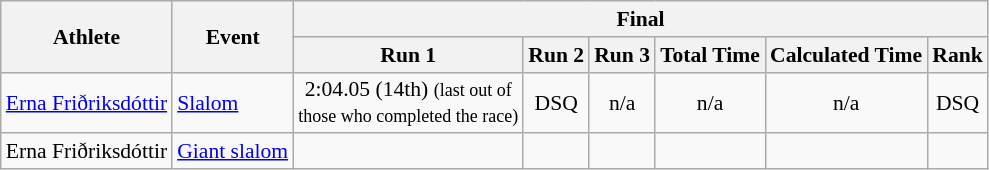<table class="wikitable" style="font-size:90%">
<tr>
<th rowspan="2">Athlete</th>
<th rowspan="2">Event</th>
<th colspan="6">Final</th>
</tr>
<tr>
<th>Run 1</th>
<th>Run 2</th>
<th>Run 3</th>
<th>Total Time</th>
<th>Calculated Time</th>
<th>Rank</th>
</tr>
<tr>
<td><a href='#'>Erna Friðriksdóttir</a></td>
<td><a href='#'>Slalom</a></td>
<td align="center">2:04.05 (14th) <small>(last out of<br> those who completed the race)</small></td>
<td align="center">DSQ</td>
<td align="center">n/a</td>
<td align="center">n/a</td>
<td align="center">n/a</td>
<td align="center">DSQ</td>
</tr>
<tr>
<td>Erna Friðriksdóttir</td>
<td><a href='#'>Giant slalom</a></td>
<td align="center"></td>
<td align="center"></td>
<td align="center"></td>
<td align="center"></td>
<td align="center"></td>
<td align="center"></td>
</tr>
</table>
